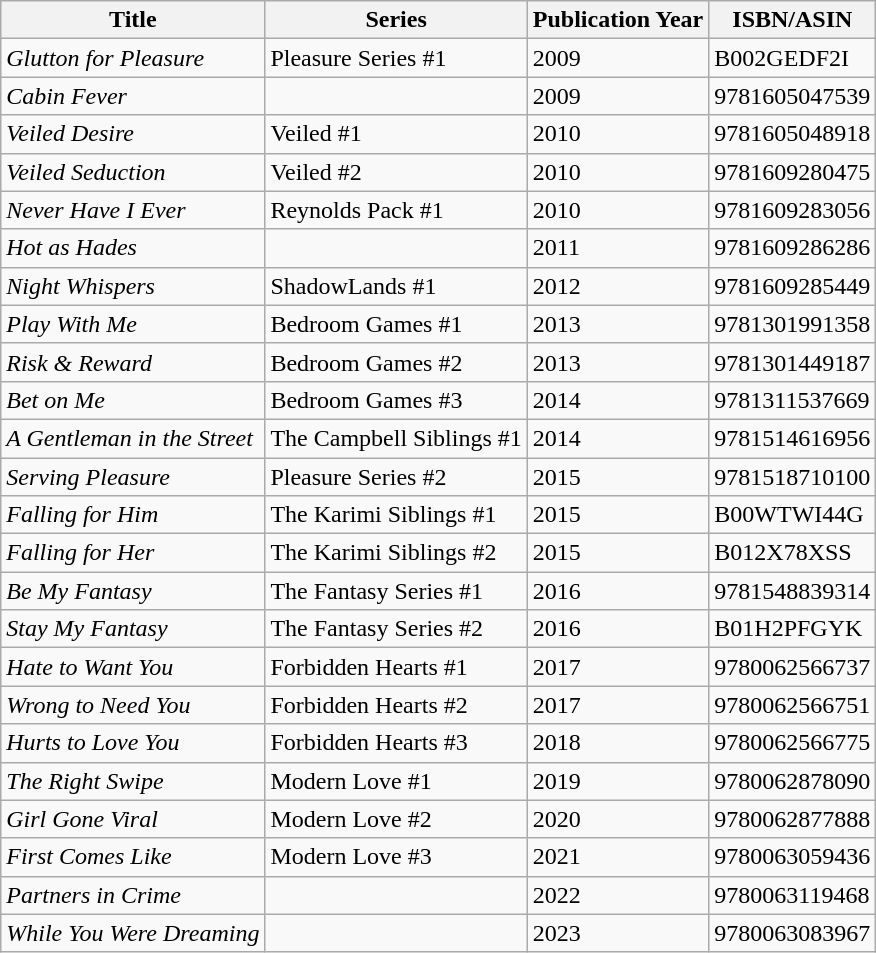<table class="wikitable">
<tr>
<th>Title</th>
<th>Series</th>
<th>Publication Year</th>
<th>ISBN/ASIN</th>
</tr>
<tr>
<td><em>Glutton for Pleasure</em></td>
<td>Pleasure Series #1</td>
<td>2009</td>
<td>B002GEDF2I</td>
</tr>
<tr>
<td><em>Cabin Fever</em></td>
<td></td>
<td>2009</td>
<td>9781605047539</td>
</tr>
<tr>
<td><em>Veiled Desire</em></td>
<td>Veiled #1</td>
<td>2010</td>
<td>9781605048918</td>
</tr>
<tr>
<td><em>Veiled Seduction</em></td>
<td>Veiled #2</td>
<td>2010</td>
<td>9781609280475</td>
</tr>
<tr>
<td><em>Never Have I Ever</em></td>
<td>Reynolds Pack #1</td>
<td>2010</td>
<td>9781609283056</td>
</tr>
<tr>
<td><em>Hot as Hades</em></td>
<td></td>
<td>2011</td>
<td>9781609286286</td>
</tr>
<tr>
<td><em>Night Whispers</em></td>
<td>ShadowLands #1</td>
<td>2012</td>
<td>9781609285449</td>
</tr>
<tr>
<td><em>Play With Me</em></td>
<td>Bedroom Games #1</td>
<td>2013</td>
<td>9781301991358</td>
</tr>
<tr>
<td><em>Risk & Reward</em></td>
<td>Bedroom Games #2</td>
<td>2013</td>
<td>9781301449187</td>
</tr>
<tr>
<td><em>Bet on Me</em></td>
<td>Bedroom Games #3</td>
<td>2014</td>
<td>9781311537669</td>
</tr>
<tr>
<td><em>A Gentleman in the Street</em></td>
<td>The Campbell Siblings #1</td>
<td>2014</td>
<td>9781514616956</td>
</tr>
<tr>
<td><em>Serving Pleasure</em></td>
<td>Pleasure Series #2</td>
<td>2015</td>
<td>9781518710100</td>
</tr>
<tr>
<td><em>Falling for Him</em></td>
<td>The Karimi Siblings #1</td>
<td>2015</td>
<td>B00WTWI44G</td>
</tr>
<tr>
<td><em>Falling for Her</em></td>
<td>The Karimi Siblings #2</td>
<td>2015</td>
<td>B012X78XSS</td>
</tr>
<tr>
<td><em>Be My Fantasy</em></td>
<td>The Fantasy Series #1</td>
<td>2016</td>
<td>9781548839314</td>
</tr>
<tr>
<td><em>Stay My Fantasy</em></td>
<td>The Fantasy Series #2</td>
<td>2016</td>
<td>B01H2PFGYK</td>
</tr>
<tr>
<td><em>Hate to Want You</em></td>
<td>Forbidden Hearts #1</td>
<td>2017</td>
<td>9780062566737</td>
</tr>
<tr>
<td><em>Wrong to Need You</em></td>
<td>Forbidden Hearts #2</td>
<td>2017</td>
<td>9780062566751</td>
</tr>
<tr>
<td><em>Hurts to Love You</em></td>
<td>Forbidden Hearts #3</td>
<td>2018</td>
<td>9780062566775</td>
</tr>
<tr>
<td><em>The Right Swipe</em></td>
<td>Modern Love #1</td>
<td>2019</td>
<td>9780062878090</td>
</tr>
<tr>
<td><em>Girl Gone Viral</em></td>
<td>Modern Love #2</td>
<td>2020</td>
<td>9780062877888</td>
</tr>
<tr>
<td><em>First Comes Like</em></td>
<td>Modern Love #3</td>
<td>2021</td>
<td>9780063059436</td>
</tr>
<tr>
<td><em>Partners in Crime</em></td>
<td></td>
<td>2022</td>
<td>9780063119468</td>
</tr>
<tr>
<td><em>While You Were Dreaming</em></td>
<td></td>
<td>2023</td>
<td>9780063083967</td>
</tr>
</table>
